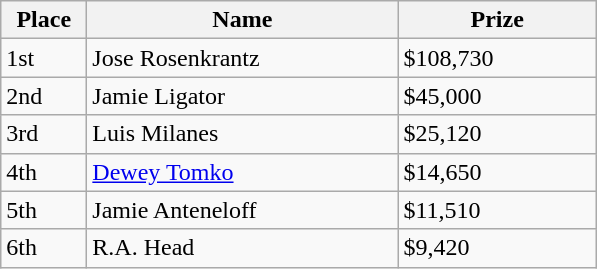<table class="wikitable">
<tr>
<th width="50">Place</th>
<th width="200">Name</th>
<th width="125">Prize</th>
</tr>
<tr>
<td>1st</td>
<td>Jose Rosenkrantz</td>
<td>$108,730</td>
</tr>
<tr>
<td>2nd</td>
<td>Jamie Ligator</td>
<td>$45,000</td>
</tr>
<tr>
<td>3rd</td>
<td>Luis Milanes</td>
<td>$25,120</td>
</tr>
<tr>
<td>4th</td>
<td><a href='#'>Dewey Tomko</a></td>
<td>$14,650</td>
</tr>
<tr>
<td>5th</td>
<td>Jamie Anteneloff</td>
<td>$11,510</td>
</tr>
<tr>
<td>6th</td>
<td>R.A. Head</td>
<td>$9,420</td>
</tr>
</table>
